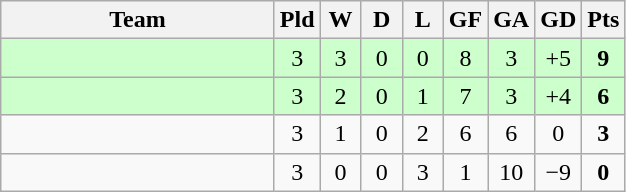<table class="wikitable" style="text-align: center;">
<tr>
<th width=175>Team</th>
<th width=20>Pld</th>
<th width=20>W</th>
<th width=20>D</th>
<th width=20>L</th>
<th width=20>GF</th>
<th width=20>GA</th>
<th width=20>GD</th>
<th width=20>Pts</th>
</tr>
<tr style="background:#cfc;">
<td style="text-align:left;"></td>
<td>3</td>
<td>3</td>
<td>0</td>
<td>0</td>
<td>8</td>
<td>3</td>
<td>+5</td>
<td><strong>9</strong></td>
</tr>
<tr style="background:#cfc;">
<td style="text-align:left;"></td>
<td>3</td>
<td>2</td>
<td>0</td>
<td>1</td>
<td>7</td>
<td>3</td>
<td>+4</td>
<td><strong>6</strong></td>
</tr>
<tr>
<td style="text-align:left;"></td>
<td>3</td>
<td>1</td>
<td>0</td>
<td>2</td>
<td>6</td>
<td>6</td>
<td>0</td>
<td><strong>3</strong></td>
</tr>
<tr>
<td style="text-align:left;"></td>
<td>3</td>
<td>0</td>
<td>0</td>
<td>3</td>
<td>1</td>
<td>10</td>
<td>−9</td>
<td><strong>0</strong></td>
</tr>
</table>
